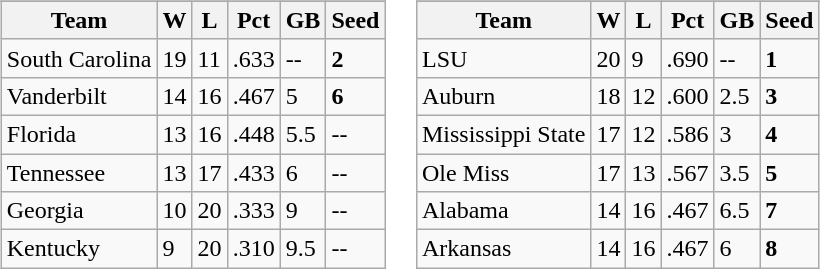<table>
<tr>
<td><br><table class="wikitable">
<tr>
</tr>
<tr>
<th>Team</th>
<th>W</th>
<th>L</th>
<th>Pct</th>
<th>GB</th>
<th>Seed</th>
</tr>
<tr>
<td>South Carolina</td>
<td>19</td>
<td>11</td>
<td>.633</td>
<td>--</td>
<td><strong>2</strong></td>
</tr>
<tr>
<td>Vanderbilt</td>
<td>14</td>
<td>16</td>
<td>.467</td>
<td>5</td>
<td><strong>6</strong></td>
</tr>
<tr>
<td>Florida</td>
<td>13</td>
<td>16</td>
<td>.448</td>
<td>5.5</td>
<td>--</td>
</tr>
<tr>
<td>Tennessee</td>
<td>13</td>
<td>17</td>
<td>.433</td>
<td>6</td>
<td>--</td>
</tr>
<tr>
<td>Georgia</td>
<td>10</td>
<td>20</td>
<td>.333</td>
<td>9</td>
<td>--</td>
</tr>
<tr>
<td>Kentucky</td>
<td>9</td>
<td>20</td>
<td>.310</td>
<td>9.5</td>
<td>--</td>
</tr>
</table>
</td>
<td><br><table class="wikitable">
<tr>
</tr>
<tr>
<th>Team</th>
<th>W</th>
<th>L</th>
<th>Pct</th>
<th>GB</th>
<th>Seed</th>
</tr>
<tr>
<td>LSU</td>
<td>20</td>
<td>9</td>
<td>.690</td>
<td>--</td>
<td><strong>1</strong></td>
</tr>
<tr>
<td>Auburn</td>
<td>18</td>
<td>12</td>
<td>.600</td>
<td>2.5</td>
<td><strong>3</strong></td>
</tr>
<tr>
<td>Mississippi State</td>
<td>17</td>
<td>12</td>
<td>.586</td>
<td>3</td>
<td><strong>4</strong></td>
</tr>
<tr>
<td>Ole Miss</td>
<td>17</td>
<td>13</td>
<td>.567</td>
<td>3.5</td>
<td><strong>5</strong></td>
</tr>
<tr>
<td>Alabama</td>
<td>14</td>
<td>16</td>
<td>.467</td>
<td>6.5</td>
<td><strong>7</strong></td>
</tr>
<tr>
<td>Arkansas</td>
<td>14</td>
<td>16</td>
<td>.467</td>
<td>6</td>
<td><strong>8</strong></td>
</tr>
</table>
</td>
</tr>
</table>
